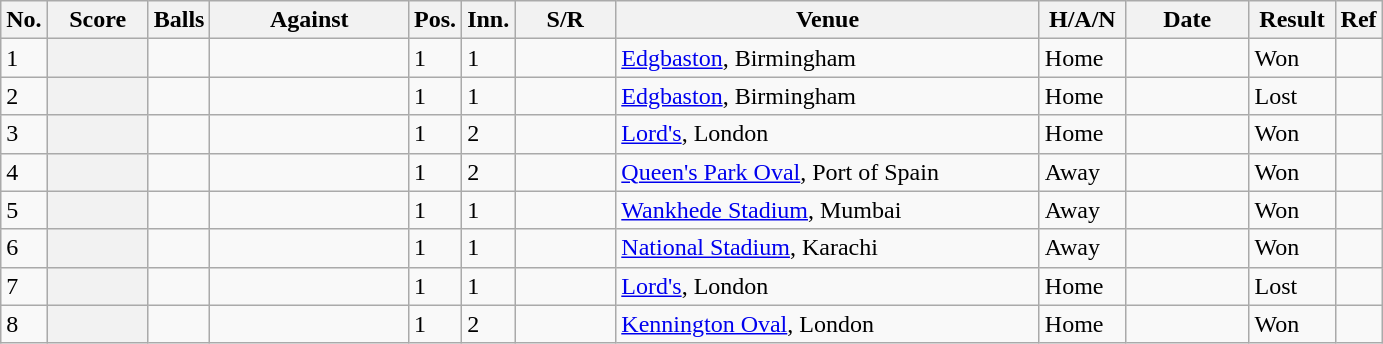<table class="wikitable plainrowheaders sortable">
<tr>
<th scope="col" style="width:10px">No.</th>
<th scope="col" style="width:60px">Score</th>
<th scope="col" style="width:20px">Balls</th>
<th scope="col" style="width:125px">Against</th>
<th scope="col" style="width:10px">Pos.</th>
<th scope="col" style="width:10px">Inn.</th>
<th scope="col" style="width:60px">S/R</th>
<th scope="col" style="width:275px">Venue</th>
<th scope="col" style="width:50px">H/A/N</th>
<th scope="col" style="width:75px">Date</th>
<th scope="col" style="width:50px">Result</th>
<th scope="col" class="unsortable">Ref</th>
</tr>
<tr>
<td>1 </td>
<th scope="row"></th>
<td></td>
<td></td>
<td>1</td>
<td>1</td>
<td></td>
<td><a href='#'>Edgbaston</a>, Birmingham</td>
<td>Home</td>
<td></td>
<td>Won</td>
<td></td>
</tr>
<tr>
<td>2</td>
<th scope="row"></th>
<td></td>
<td></td>
<td>1</td>
<td>1</td>
<td></td>
<td><a href='#'>Edgbaston</a>, Birmingham</td>
<td>Home</td>
<td></td>
<td>Lost</td>
<td></td>
</tr>
<tr>
<td>3</td>
<th scope="row"></th>
<td></td>
<td></td>
<td>1</td>
<td>2</td>
<td></td>
<td><a href='#'>Lord's</a>, London</td>
<td>Home</td>
<td></td>
<td>Won</td>
<td></td>
</tr>
<tr>
<td>4 </td>
<th scope="row"></th>
<td></td>
<td></td>
<td>1</td>
<td>2</td>
<td></td>
<td><a href='#'>Queen's Park Oval</a>, Port of Spain</td>
<td>Away</td>
<td></td>
<td>Won</td>
<td></td>
</tr>
<tr>
<td>5 </td>
<th scope="row"></th>
<td></td>
<td></td>
<td>1</td>
<td>1</td>
<td></td>
<td><a href='#'>Wankhede Stadium</a>, Mumbai</td>
<td>Away</td>
<td></td>
<td>Won</td>
<td></td>
</tr>
<tr>
<td>6 </td>
<th scope="row"></th>
<td></td>
<td></td>
<td>1</td>
<td>1</td>
<td></td>
<td><a href='#'>National Stadium</a>, Karachi</td>
<td>Away</td>
<td></td>
<td>Won</td>
<td></td>
</tr>
<tr>
<td>7</td>
<th scope="row"></th>
<td></td>
<td></td>
<td>1</td>
<td>1</td>
<td></td>
<td><a href='#'>Lord's</a>, London</td>
<td>Home</td>
<td></td>
<td>Lost</td>
<td></td>
</tr>
<tr>
<td>8 </td>
<th scope="row"></th>
<td></td>
<td></td>
<td>1</td>
<td>2</td>
<td></td>
<td><a href='#'>Kennington Oval</a>, London</td>
<td>Home</td>
<td></td>
<td>Won</td>
<td></td>
</tr>
</table>
